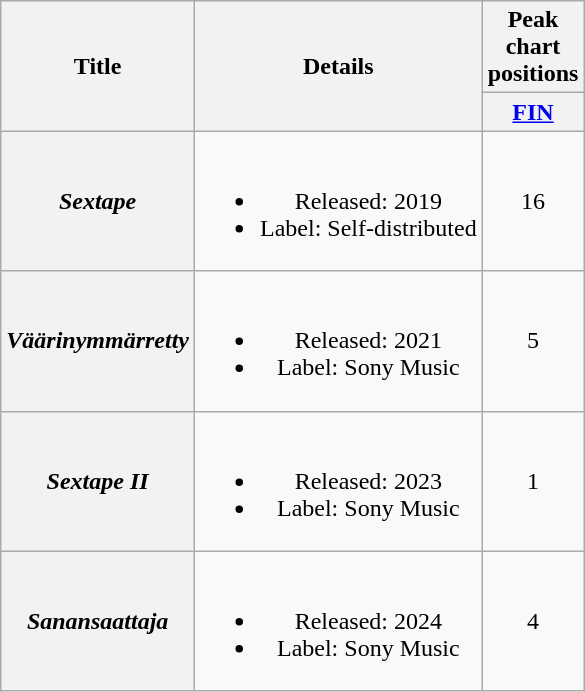<table class="wikitable plainrowheaders" style="text-align:center">
<tr>
<th scope="col" rowspan="2">Title</th>
<th scope="col" rowspan="2">Details</th>
<th scope="col" colspan="1">Peak chart positions</th>
</tr>
<tr>
<th width="35"><a href='#'>FIN</a><br></th>
</tr>
<tr>
<th scope="row"><em>Sextape</em></th>
<td><br><ul><li>Released: 2019</li><li>Label: Self-distributed</li></ul></td>
<td>16</td>
</tr>
<tr>
<th scope="row"><em>Väärinymmärretty</em></th>
<td><br><ul><li>Released: 2021</li><li>Label: Sony Music</li></ul></td>
<td>5</td>
</tr>
<tr>
<th scope="row"><em>Sextape II</em></th>
<td><br><ul><li>Released: 2023</li><li>Label: Sony Music</li></ul></td>
<td>1</td>
</tr>
<tr>
<th scope="row"><em>Sanansaattaja</em></th>
<td><br><ul><li>Released: 2024</li><li>Label: Sony Music</li></ul></td>
<td>4</td>
</tr>
</table>
